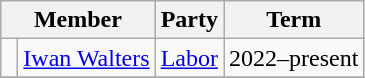<table class="wikitable">
<tr>
<th colspan="2">Member</th>
<th>Party</th>
<th>Term</th>
</tr>
<tr>
<td> </td>
<td><a href='#'>Iwan Walters</a></td>
<td><a href='#'>Labor</a></td>
<td>2022–present</td>
</tr>
<tr>
</tr>
</table>
